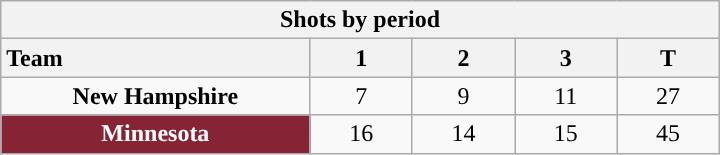<table class="wikitable" style="width:30em; text-align:right;">
<tr>
<th colspan=5>Shots by period</th>
</tr>
<tr>
<th style="width:10em; text-align:left;">Team</th>
<th style="width:3em;">1</th>
<th style="width:3em;">2</th>
<th style="width:3em;">3</th>
<th style="width:3em;">T</th>
</tr>
<tr>
<td align=center><strong>New Hampshire</strong></td>
<td align=center>7</td>
<td align=center>9</td>
<td align=center>11</td>
<td align=center>27</td>
</tr>
<tr>
<td align=center style="color:white; background:#862334; "><strong>Minnesota</strong></td>
<td align=center>16</td>
<td align=center>14</td>
<td align=center>15</td>
<td align=center>45</td>
</tr>
</table>
